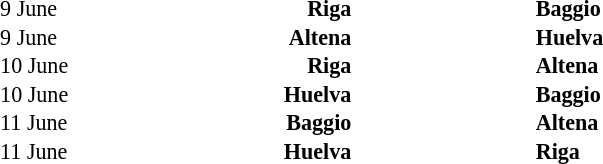<table>
<tr style="vertical-align:top">
<td style="min-width:44em;" width=50%><br></td>
<td style="min-width:36em;"><br><table width=100%  style="font-size:92%; font-weight:bold; white-space: nowrap" cellspacing=0>
<tr>
<td width=8% rowspan=7></td>
<td width=10% height=15></td>
<td width=3% rowspan=7></td>
<td width=28%></td>
<td width=3% rowspan=7></td>
<td width=15%></td>
<td width=3% rowspan=7></td>
<td width=28%></td>
<td width=2% rowspan=7></td>
</tr>
<tr>
<td style="font-weight:normal">9 June</td>
<td align=right>Riga </td>
<td align=center></td>
<td align=left> Baggio</td>
</tr>
<tr>
<td style="font-weight:normal">9 June</td>
<td align=right>Altena </td>
<td align=center></td>
<td align=left> Huelva</td>
</tr>
<tr>
<td style="font-weight:normal">10 June</td>
<td align=right>Riga </td>
<td align=center></td>
<td align=left> Altena</td>
</tr>
<tr>
<td style="font-weight:normal">10 June</td>
<td align=right>Huelva </td>
<td align=center></td>
<td align=left> Baggio</td>
</tr>
<tr>
<td style="font-weight:normal">11 June</td>
<td align=right>Baggio </td>
<td align=center></td>
<td align=left> Altena</td>
</tr>
<tr>
<td style="font-weight:normal">11 June</td>
<td align=right>Huelva </td>
<td align=center></td>
<td align=left> Riga</td>
</tr>
</table>
</td>
</tr>
</table>
